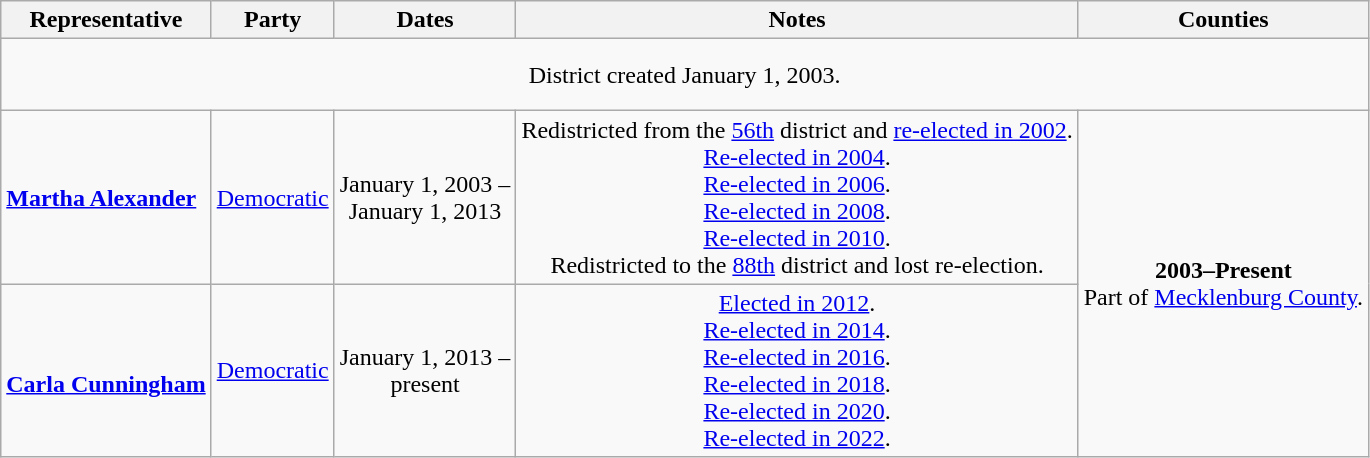<table class=wikitable style="text-align:center">
<tr>
<th>Representative</th>
<th>Party</th>
<th>Dates</th>
<th>Notes</th>
<th>Counties</th>
</tr>
<tr style="height:3em">
<td colspan=5>District created January 1, 2003.</td>
</tr>
<tr style="height:3em">
<td align=left><strong><a href='#'>Martha Alexander</a></strong><br></td>
<td><a href='#'>Democratic</a></td>
<td nowrap>January 1, 2003 – <br> January 1, 2013</td>
<td>Redistricted from the <a href='#'>56th</a> district and <a href='#'>re-elected in 2002</a>. <br> <a href='#'>Re-elected in 2004</a>. <br> <a href='#'>Re-elected in 2006</a>. <br> <a href='#'>Re-elected in 2008</a>. <br> <a href='#'>Re-elected in 2010</a>. <br> Redistricted to the <a href='#'>88th</a> district and lost re-election.</td>
<td rowspan=3><strong>2003–Present</strong> <br> Part of <a href='#'>Mecklenburg County</a>.</td>
</tr>
<tr style="height:3em">
<td align=left> <br> <strong><a href='#'>Carla Cunningham</a></strong><br></td>
<td><a href='#'>Democratic</a></td>
<td nowrap>January 1, 2013 – <br> present</td>
<td><a href='#'>Elected in 2012</a>. <br> <a href='#'>Re-elected in 2014</a>. <br> <a href='#'>Re-elected in 2016</a>. <br> <a href='#'>Re-elected in 2018</a>. <br> <a href='#'>Re-elected in 2020</a>. <br> <a href='#'>Re-elected in 2022</a>.</td>
</tr>
</table>
